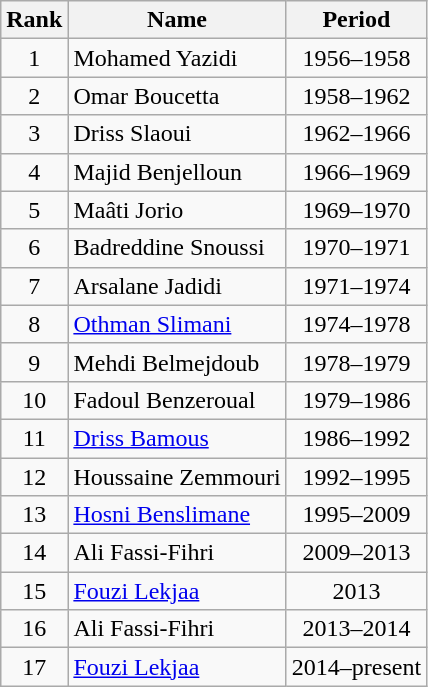<table class="wikitable" style="text-align:center">
<tr>
<th>Rank</th>
<th>Name</th>
<th>Period</th>
</tr>
<tr>
<td>1</td>
<td align="left">Mohamed Yazidi</td>
<td>1956–1958</td>
</tr>
<tr>
<td>2</td>
<td align="left">Omar Boucetta</td>
<td>1958–1962</td>
</tr>
<tr>
<td>3</td>
<td align="left">Driss Slaoui</td>
<td>1962–1966</td>
</tr>
<tr>
<td>4</td>
<td align="left">Majid Benjelloun</td>
<td>1966–1969</td>
</tr>
<tr>
<td>5</td>
<td align="left">Maâti Jorio</td>
<td>1969–1970</td>
</tr>
<tr>
<td>6</td>
<td align="left">Badreddine Snoussi</td>
<td>1970–1971</td>
</tr>
<tr>
<td>7</td>
<td align="left">Arsalane Jadidi</td>
<td>1971–1974</td>
</tr>
<tr>
<td>8</td>
<td align="left"><a href='#'>Othman Slimani</a></td>
<td>1974–1978</td>
</tr>
<tr>
<td>9</td>
<td align="left">Mehdi Belmejdoub</td>
<td>1978–1979</td>
</tr>
<tr>
<td>10</td>
<td align="left">Fadoul Benzeroual</td>
<td>1979–1986</td>
</tr>
<tr>
<td>11</td>
<td align="left"><a href='#'>Driss Bamous</a></td>
<td>1986–1992</td>
</tr>
<tr>
<td>12</td>
<td align="left">Houssaine Zemmouri</td>
<td>1992–1995</td>
</tr>
<tr>
<td>13</td>
<td align="left"><a href='#'>Hosni Benslimane</a></td>
<td>1995–2009</td>
</tr>
<tr>
<td>14</td>
<td align="left">Ali Fassi-Fihri </td>
<td>2009–2013</td>
</tr>
<tr>
<td>15</td>
<td align="left"><a href='#'>Fouzi Lekjaa</a> </td>
<td>2013</td>
</tr>
<tr>
<td>16</td>
<td align="left">Ali Fassi-Fihri </td>
<td>2013–2014</td>
</tr>
<tr>
<td>17</td>
<td align="left"><a href='#'>Fouzi Lekjaa</a> </td>
<td>2014–present</td>
</tr>
</table>
